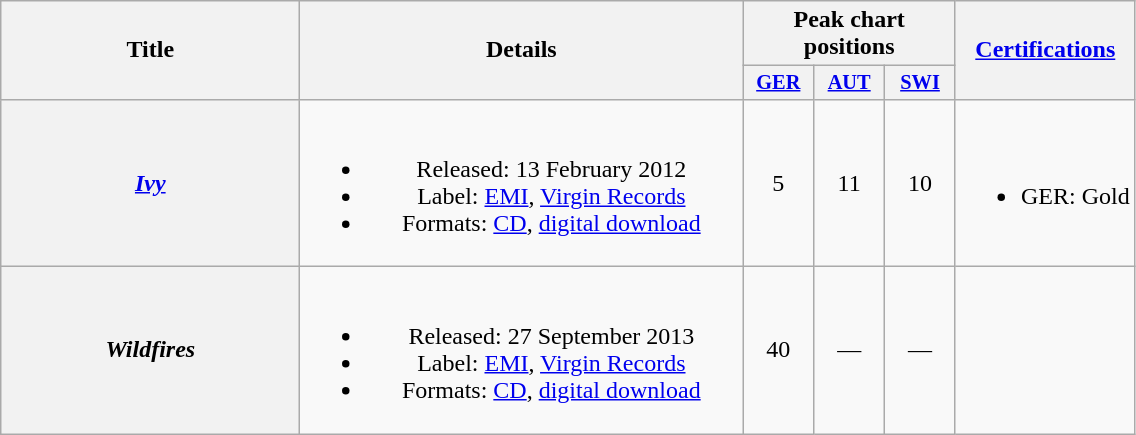<table class="wikitable plainrowheaders" style="text-align:center;">
<tr>
<th scope="col" rowspan="2" style="width:12em;">Title</th>
<th scope="col" rowspan="2" style="width:18em;">Details</th>
<th scope="col" colspan="3">Peak chart positions</th>
<th scope="col" rowspan="2"><a href='#'>Certifications</a></th>
</tr>
<tr>
<th scope="col" style="width:3em;font-size:85%;"><a href='#'>GER</a><br></th>
<th scope="col" style="width:3em;font-size:85%;"><a href='#'>AUT</a><br></th>
<th scope="col" style="width:3em;font-size:85%;"><a href='#'>SWI</a><br></th>
</tr>
<tr>
<th scope="row"><em><a href='#'>Ivy</a></em></th>
<td><br><ul><li>Released: 13 February 2012</li><li>Label: <a href='#'>EMI</a>, <a href='#'>Virgin Records</a></li><li>Formats: <a href='#'>CD</a>, <a href='#'>digital download</a></li></ul></td>
<td>5</td>
<td>11</td>
<td>10</td>
<td><br><ul><li>GER: Gold</li></ul></td>
</tr>
<tr>
<th scope="row"><em>Wildfires</em></th>
<td><br><ul><li>Released: 27 September 2013</li><li>Label: <a href='#'>EMI</a>, <a href='#'>Virgin Records</a></li><li>Formats: <a href='#'>CD</a>, <a href='#'>digital download</a></li></ul></td>
<td>40</td>
<td>—</td>
<td>—</td>
<td></td>
</tr>
</table>
